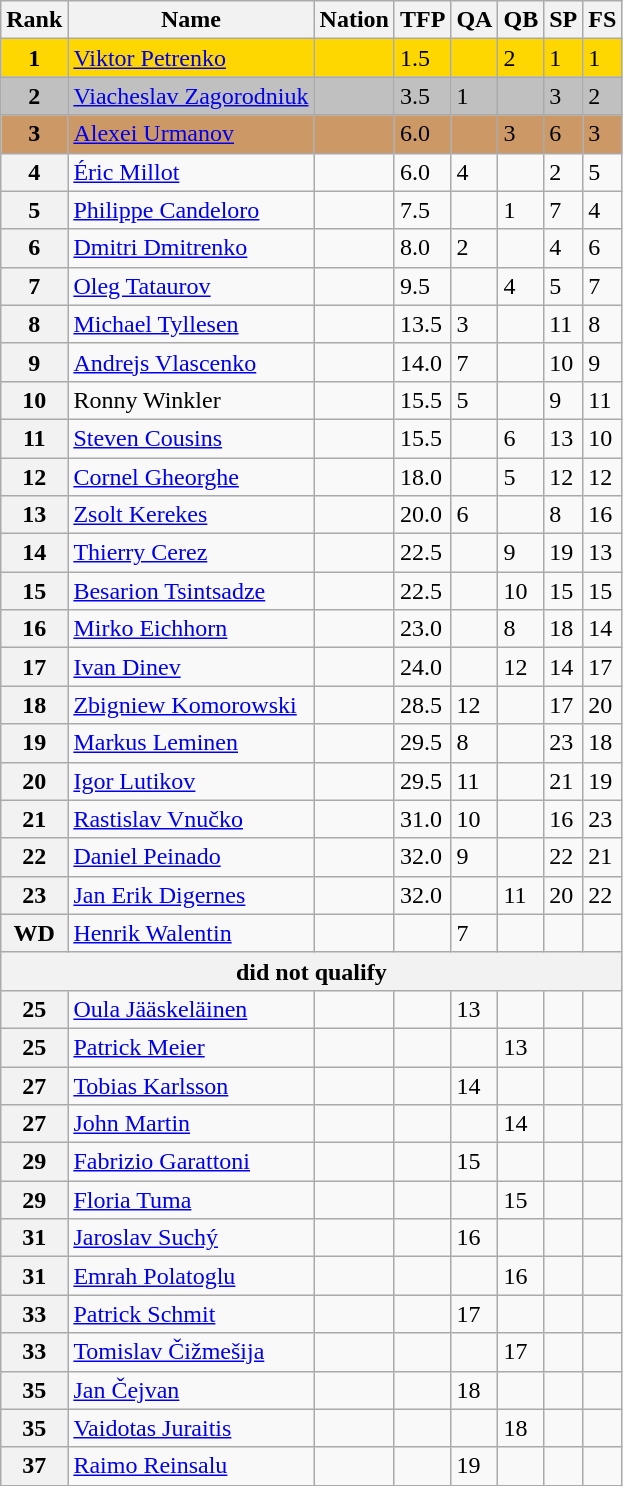<table class="wikitable">
<tr>
<th>Rank</th>
<th>Name</th>
<th>Nation</th>
<th>TFP</th>
<th>QA</th>
<th>QB</th>
<th>SP</th>
<th>FS</th>
</tr>
<tr bgcolor="gold">
<td align="center"><strong>1</strong></td>
<td><a href='#'>Viktor Petrenko</a></td>
<td></td>
<td>1.5</td>
<td></td>
<td>2</td>
<td>1</td>
<td>1</td>
</tr>
<tr bgcolor="silver">
<td align="center"><strong>2</strong></td>
<td><a href='#'>Viacheslav Zagorodniuk</a></td>
<td></td>
<td>3.5</td>
<td>1</td>
<td></td>
<td>3</td>
<td>2</td>
</tr>
<tr bgcolor="cc9966">
<td align="center"><strong>3</strong></td>
<td><a href='#'>Alexei Urmanov</a></td>
<td></td>
<td>6.0</td>
<td></td>
<td>3</td>
<td>6</td>
<td>3</td>
</tr>
<tr>
<th>4</th>
<td><a href='#'>Éric Millot</a></td>
<td></td>
<td>6.0</td>
<td>4</td>
<td></td>
<td>2</td>
<td>5</td>
</tr>
<tr>
<th>5</th>
<td><a href='#'>Philippe Candeloro</a></td>
<td></td>
<td>7.5</td>
<td></td>
<td>1</td>
<td>7</td>
<td>4</td>
</tr>
<tr>
<th>6</th>
<td><a href='#'>Dmitri Dmitrenko</a></td>
<td></td>
<td>8.0</td>
<td>2</td>
<td></td>
<td>4</td>
<td>6</td>
</tr>
<tr>
<th>7</th>
<td><a href='#'>Oleg Tataurov</a></td>
<td></td>
<td>9.5</td>
<td></td>
<td>4</td>
<td>5</td>
<td>7</td>
</tr>
<tr>
<th>8</th>
<td><a href='#'>Michael Tyllesen</a></td>
<td></td>
<td>13.5</td>
<td>3</td>
<td></td>
<td>11</td>
<td>8</td>
</tr>
<tr>
<th>9</th>
<td><a href='#'>Andrejs Vlascenko</a></td>
<td></td>
<td>14.0</td>
<td>7</td>
<td></td>
<td>10</td>
<td>9</td>
</tr>
<tr>
<th>10</th>
<td>Ronny Winkler</td>
<td></td>
<td>15.5</td>
<td>5</td>
<td></td>
<td>9</td>
<td>11</td>
</tr>
<tr>
<th>11</th>
<td><a href='#'>Steven Cousins</a></td>
<td></td>
<td>15.5</td>
<td></td>
<td>6</td>
<td>13</td>
<td>10</td>
</tr>
<tr>
<th>12</th>
<td><a href='#'>Cornel Gheorghe</a></td>
<td></td>
<td>18.0</td>
<td></td>
<td>5</td>
<td>12</td>
<td>12</td>
</tr>
<tr>
<th>13</th>
<td><a href='#'>Zsolt Kerekes</a></td>
<td></td>
<td>20.0</td>
<td>6</td>
<td></td>
<td>8</td>
<td>16</td>
</tr>
<tr>
<th>14</th>
<td><a href='#'>Thierry Cerez</a></td>
<td></td>
<td>22.5</td>
<td></td>
<td>9</td>
<td>19</td>
<td>13</td>
</tr>
<tr>
<th>15</th>
<td><a href='#'>Besarion Tsintsadze</a></td>
<td></td>
<td>22.5</td>
<td></td>
<td>10</td>
<td>15</td>
<td>15</td>
</tr>
<tr>
<th>16</th>
<td><a href='#'>Mirko Eichhorn</a></td>
<td></td>
<td>23.0</td>
<td></td>
<td>8</td>
<td>18</td>
<td>14</td>
</tr>
<tr>
<th>17</th>
<td><a href='#'>Ivan Dinev</a></td>
<td></td>
<td>24.0</td>
<td></td>
<td>12</td>
<td>14</td>
<td>17</td>
</tr>
<tr>
<th>18</th>
<td><a href='#'>Zbigniew Komorowski</a></td>
<td></td>
<td>28.5</td>
<td>12</td>
<td></td>
<td>17</td>
<td>20</td>
</tr>
<tr>
<th>19</th>
<td><a href='#'>Markus Leminen</a></td>
<td></td>
<td>29.5</td>
<td>8</td>
<td></td>
<td>23</td>
<td>18</td>
</tr>
<tr>
<th>20</th>
<td><a href='#'>Igor Lutikov</a></td>
<td></td>
<td>29.5</td>
<td>11</td>
<td></td>
<td>21</td>
<td>19</td>
</tr>
<tr>
<th>21</th>
<td><a href='#'>Rastislav Vnučko</a></td>
<td></td>
<td>31.0</td>
<td>10</td>
<td></td>
<td>16</td>
<td>23</td>
</tr>
<tr>
<th>22</th>
<td><a href='#'>Daniel Peinado</a></td>
<td></td>
<td>32.0</td>
<td>9</td>
<td></td>
<td>22</td>
<td>21</td>
</tr>
<tr>
<th>23</th>
<td><a href='#'>Jan Erik Digernes</a></td>
<td></td>
<td>32.0</td>
<td></td>
<td>11</td>
<td>20</td>
<td>22</td>
</tr>
<tr>
<th>WD</th>
<td><a href='#'>Henrik Walentin</a></td>
<td></td>
<td></td>
<td>7</td>
<td></td>
<td></td>
<td></td>
</tr>
<tr>
<th colspan=8>did not qualify</th>
</tr>
<tr>
<th>25</th>
<td><a href='#'>Oula Jääskeläinen</a></td>
<td></td>
<td></td>
<td>13</td>
<td></td>
<td></td>
<td></td>
</tr>
<tr>
<th>25</th>
<td><a href='#'>Patrick Meier</a></td>
<td></td>
<td></td>
<td></td>
<td>13</td>
<td></td>
<td></td>
</tr>
<tr>
<th>27</th>
<td><a href='#'>Tobias Karlsson</a></td>
<td></td>
<td></td>
<td>14</td>
<td></td>
<td></td>
<td></td>
</tr>
<tr>
<th>27</th>
<td><a href='#'>John Martin</a></td>
<td></td>
<td></td>
<td></td>
<td>14</td>
<td></td>
<td></td>
</tr>
<tr>
<th>29</th>
<td><a href='#'>Fabrizio Garattoni</a></td>
<td></td>
<td></td>
<td>15</td>
<td></td>
<td></td>
<td></td>
</tr>
<tr>
<th>29</th>
<td><a href='#'>Floria Tuma</a></td>
<td></td>
<td></td>
<td></td>
<td>15</td>
<td></td>
<td></td>
</tr>
<tr>
<th>31</th>
<td><a href='#'>Jaroslav Suchý</a></td>
<td></td>
<td></td>
<td>16</td>
<td></td>
<td></td>
<td></td>
</tr>
<tr>
<th>31</th>
<td><a href='#'>Emrah Polatoglu</a></td>
<td></td>
<td></td>
<td></td>
<td>16</td>
<td></td>
<td></td>
</tr>
<tr>
<th>33</th>
<td><a href='#'>Patrick Schmit</a></td>
<td></td>
<td></td>
<td>17</td>
<td></td>
<td></td>
<td></td>
</tr>
<tr>
<th>33</th>
<td><a href='#'>Tomislav Čižmešija</a></td>
<td></td>
<td></td>
<td></td>
<td>17</td>
<td></td>
<td></td>
</tr>
<tr>
<th>35</th>
<td><a href='#'>Jan Čejvan</a></td>
<td></td>
<td></td>
<td>18</td>
<td></td>
<td></td>
<td></td>
</tr>
<tr>
<th>35</th>
<td><a href='#'>Vaidotas Juraitis</a></td>
<td></td>
<td></td>
<td></td>
<td>18</td>
<td></td>
<td></td>
</tr>
<tr>
<th>37</th>
<td><a href='#'>Raimo Reinsalu</a></td>
<td></td>
<td></td>
<td>19</td>
<td></td>
<td></td>
<td></td>
</tr>
</table>
